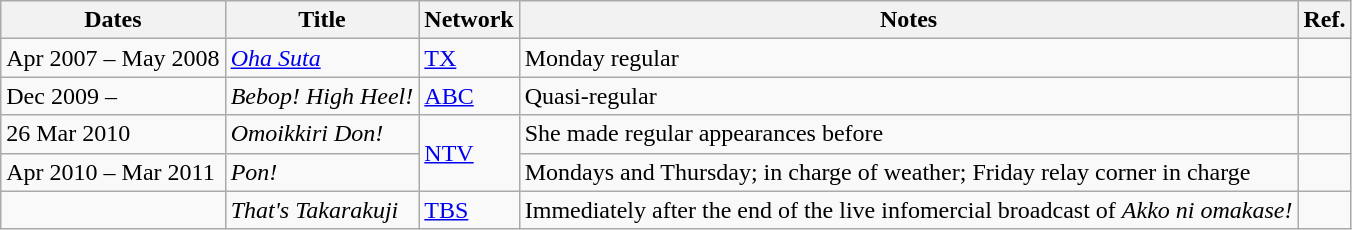<table class="wikitable">
<tr>
<th>Dates</th>
<th>Title</th>
<th>Network</th>
<th>Notes</th>
<th>Ref.</th>
</tr>
<tr>
<td>Apr 2007 – May 2008</td>
<td><em><a href='#'>Oha Suta</a></em></td>
<td><a href='#'>TX</a></td>
<td>Monday regular</td>
<td></td>
</tr>
<tr>
<td>Dec 2009 –</td>
<td><em>Bebop! High Heel!</em></td>
<td><a href='#'>ABC</a></td>
<td>Quasi-regular</td>
</tr>
<tr>
<td>26 Mar 2010</td>
<td><em>Omoikkiri Don!</em></td>
<td rowspan="2"><a href='#'>NTV</a></td>
<td>She made regular appearances before</td>
<td></td>
</tr>
<tr>
<td>Apr 2010 – Mar 2011</td>
<td><em>Pon!</em></td>
<td>Mondays and Thursday; in charge of weather; Friday relay corner in charge</td>
<td></td>
</tr>
<tr>
<td></td>
<td><em>That's Takarakuji</em></td>
<td><a href='#'>TBS</a></td>
<td>Immediately after the end of the live infomercial broadcast of <em>Akko ni omakase!</em></td>
<td></td>
</tr>
</table>
